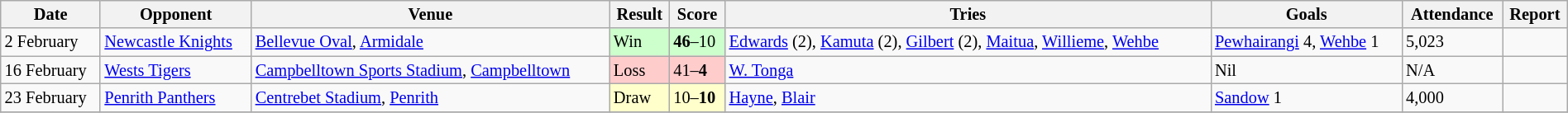<table class="wikitable" style="font-size:85%;" width="100%">
<tr>
<th>Date</th>
<th>Opponent</th>
<th>Venue</th>
<th>Result</th>
<th>Score</th>
<th>Tries</th>
<th>Goals</th>
<th>Attendance</th>
<th>Report</th>
</tr>
<tr>
<td>2 February</td>
<td> <a href='#'>Newcastle Knights</a></td>
<td><a href='#'>Bellevue Oval</a>, <a href='#'>Armidale</a></td>
<td style="background: #ccffcc;">Win</td>
<td style="background: #ccffcc;"><strong>46</strong>–10</td>
<td><a href='#'>Edwards</a> (2), <a href='#'>Kamuta</a> (2), <a href='#'>Gilbert</a> (2), <a href='#'>Maitua</a>, <a href='#'>Willieme</a>, <a href='#'>Wehbe</a></td>
<td><a href='#'>Pewhairangi</a> 4, <a href='#'>Wehbe</a> 1</td>
<td>5,023</td>
<td></td>
</tr>
<tr>
<td>16 February</td>
<td> <a href='#'>Wests Tigers</a></td>
<td><a href='#'>Campbelltown Sports Stadium</a>, <a href='#'>Campbelltown</a></td>
<td style="background: #ffcccc;">Loss</td>
<td style="background: #ffcccc;">41–<strong>4</strong></td>
<td><a href='#'>W. Tonga</a></td>
<td>Nil</td>
<td>N/A</td>
<td></td>
</tr>
<tr>
<td>23 February</td>
<td> <a href='#'>Penrith Panthers</a></td>
<td><a href='#'>Centrebet Stadium</a>, <a href='#'>Penrith</a></td>
<td style="background: #ffc;">Draw</td>
<td style="background: #ffc;">10–<strong>10</strong></td>
<td><a href='#'>Hayne</a>, <a href='#'>Blair</a></td>
<td><a href='#'>Sandow</a> 1</td>
<td>4,000</td>
<td></td>
</tr>
<tr>
</tr>
</table>
